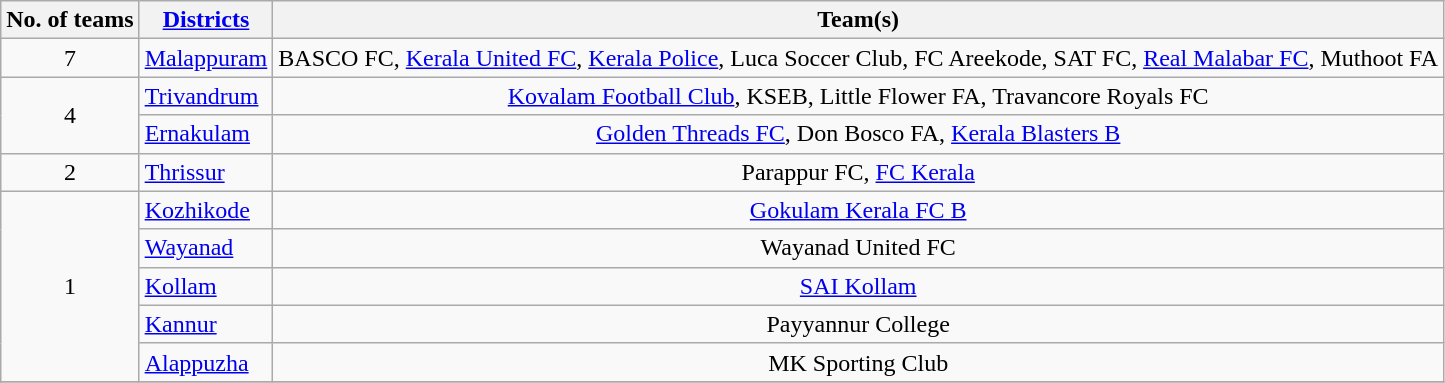<table class="wikitable" style="text-align:center">
<tr>
<th>No. of teams</th>
<th><a href='#'>Districts</a></th>
<th>Team(s)</th>
</tr>
<tr>
<td rowspan="1">7</td>
<td align="left"><a href='#'>Malappuram</a></td>
<td>BASCO FC, <a href='#'>Kerala United FC</a>, <a href='#'>Kerala Police</a>, Luca Soccer Club, FC Areekode, SAT FC, <a href='#'>Real Malabar FC</a>, Muthoot FA</td>
</tr>
<tr>
<td rowspan="2">4</td>
<td align="left"><a href='#'>Trivandrum</a></td>
<td><a href='#'>Kovalam Football Club</a>, KSEB, Little Flower FA, Travancore Royals FC</td>
</tr>
<tr>
<td align="left"><a href='#'>Ernakulam</a></td>
<td><a href='#'>Golden Threads FC</a>, Don Bosco FA, <a href='#'>Kerala Blasters B</a></td>
</tr>
<tr>
<td rowspan="1">2</td>
<td align="left"><a href='#'>Thrissur</a></td>
<td>Parappur FC, <a href='#'>FC Kerala</a></td>
</tr>
<tr>
<td rowspan="5">1</td>
<td align="left"><a href='#'>Kozhikode</a></td>
<td><a href='#'>Gokulam Kerala FC B</a></td>
</tr>
<tr>
<td align="left"><a href='#'>Wayanad</a></td>
<td>Wayanad United FC</td>
</tr>
<tr>
<td align="left"><a href='#'>Kollam</a></td>
<td><a href='#'>SAI Kollam</a></td>
</tr>
<tr>
<td align="left"><a href='#'>Kannur</a></td>
<td>Payyannur College</td>
</tr>
<tr>
<td align="left"><a href='#'>Alappuzha</a></td>
<td>MK Sporting Club</td>
</tr>
<tr>
</tr>
</table>
